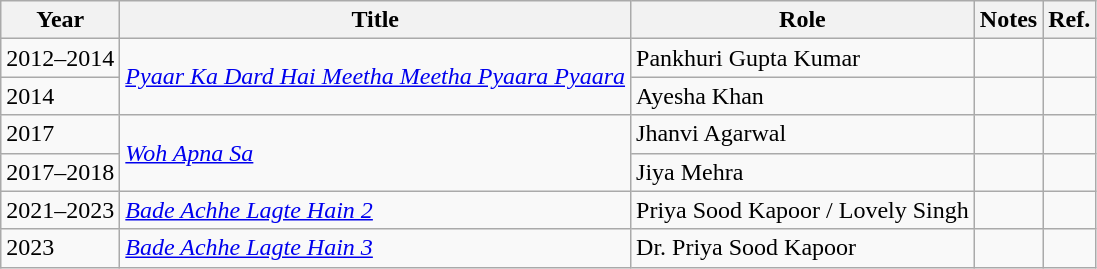<table class="wikitable">
<tr>
<th>Year</th>
<th>Title</th>
<th>Role</th>
<th>Notes</th>
<th>Ref.</th>
</tr>
<tr>
<td>2012–2014</td>
<td rowspan = "2"><em><a href='#'>Pyaar Ka Dard Hai Meetha Meetha Pyaara Pyaara</a></em></td>
<td>Pankhuri Gupta Kumar</td>
<td></td>
<td></td>
</tr>
<tr>
<td>2014</td>
<td>Ayesha Khan</td>
<td></td>
<td></td>
</tr>
<tr>
<td>2017</td>
<td rowspan = "2"><em><a href='#'>Woh Apna Sa</a></em></td>
<td>Jhanvi Agarwal</td>
<td></td>
<td></td>
</tr>
<tr>
<td>2017–2018</td>
<td>Jiya Mehra</td>
<td></td>
<td></td>
</tr>
<tr>
<td>2021–2023</td>
<td><em><a href='#'>Bade Achhe Lagte Hain 2</a></em></td>
<td>Priya Sood Kapoor / Lovely Singh</td>
<td></td>
<td></td>
</tr>
<tr>
<td>2023</td>
<td><em><a href='#'>Bade Achhe Lagte Hain 3</a></em></td>
<td>Dr. Priya Sood Kapoor</td>
<td></td>
<td></td>
</tr>
</table>
